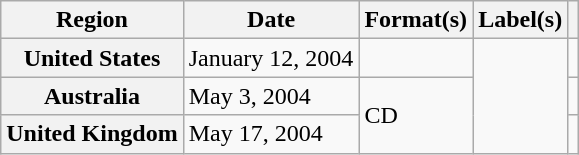<table class="wikitable plainrowheaders">
<tr>
<th scope="col">Region</th>
<th scope="col">Date</th>
<th scope="col">Format(s)</th>
<th scope="col">Label(s)</th>
<th scope="col"></th>
</tr>
<tr>
<th scope="row">United States</th>
<td>January 12, 2004</td>
<td></td>
<td rowspan="3"></td>
<td></td>
</tr>
<tr>
<th scope="row">Australia</th>
<td>May 3, 2004</td>
<td rowspan="2">CD</td>
<td></td>
</tr>
<tr>
<th scope="row">United Kingdom</th>
<td>May 17, 2004</td>
<td></td>
</tr>
</table>
